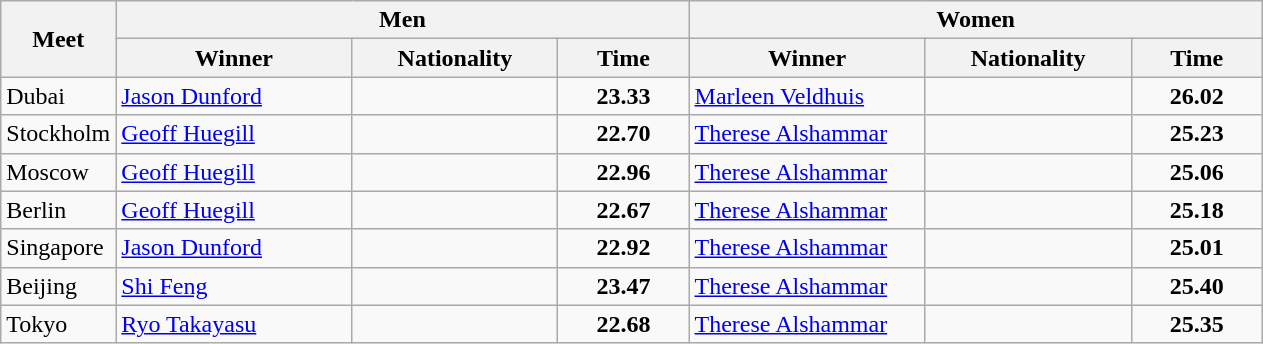<table class="wikitable">
<tr>
<th rowspan="2">Meet</th>
<th colspan="3">Men</th>
<th colspan="3">Women</th>
</tr>
<tr>
<th width=150>Winner</th>
<th width=130>Nationality</th>
<th width=80>Time</th>
<th width=150>Winner</th>
<th width=130>Nationality</th>
<th width=80>Time</th>
</tr>
<tr>
<td>Dubai</td>
<td><a href='#'>Jason Dunford</a></td>
<td></td>
<td align=center><strong>23.33</strong></td>
<td><a href='#'>Marleen Veldhuis</a></td>
<td></td>
<td align=center><strong>26.02</strong></td>
</tr>
<tr>
<td>Stockholm</td>
<td><a href='#'>Geoff Huegill</a></td>
<td></td>
<td align=center><strong>22.70</strong></td>
<td><a href='#'>Therese Alshammar</a></td>
<td></td>
<td align=center><strong>25.23</strong></td>
</tr>
<tr>
<td>Moscow</td>
<td><a href='#'>Geoff Huegill</a></td>
<td></td>
<td align=center><strong>22.96</strong></td>
<td><a href='#'>Therese Alshammar</a></td>
<td></td>
<td align=center><strong>25.06</strong></td>
</tr>
<tr>
<td>Berlin</td>
<td><a href='#'>Geoff Huegill</a></td>
<td></td>
<td align=center><strong>22.67</strong></td>
<td><a href='#'>Therese Alshammar</a></td>
<td></td>
<td align=center><strong>25.18</strong></td>
</tr>
<tr>
<td>Singapore</td>
<td><a href='#'>Jason Dunford</a></td>
<td></td>
<td align=center><strong>22.92</strong></td>
<td><a href='#'>Therese Alshammar</a></td>
<td></td>
<td align=center><strong>25.01</strong></td>
</tr>
<tr>
<td>Beijing</td>
<td><a href='#'>Shi Feng</a></td>
<td></td>
<td align=center><strong>23.47</strong></td>
<td><a href='#'>Therese Alshammar</a></td>
<td></td>
<td align=center><strong>25.40</strong></td>
</tr>
<tr>
<td>Tokyo</td>
<td><a href='#'>Ryo Takayasu</a></td>
<td></td>
<td align=center><strong>22.68</strong></td>
<td><a href='#'>Therese Alshammar</a></td>
<td></td>
<td align=center><strong>25.35</strong></td>
</tr>
</table>
